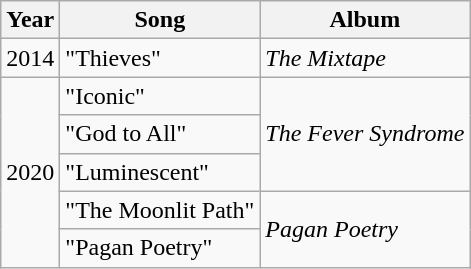<table class="wikitable">
<tr>
<th>Year</th>
<th>Song</th>
<th>Album</th>
</tr>
<tr>
<td>2014</td>
<td>"Thieves"</td>
<td><em>The Mixtape</em></td>
</tr>
<tr>
<td rowspan="5">2020</td>
<td>"Iconic"</td>
<td rowspan="3"><em>The Fever Syndrome</em></td>
</tr>
<tr>
<td>"God to All"</td>
</tr>
<tr>
<td>"Luminescent"</td>
</tr>
<tr>
<td>"The Moonlit Path"</td>
<td rowspan="2"><em>Pagan Poetry</em></td>
</tr>
<tr>
<td>"Pagan Poetry"</td>
</tr>
</table>
